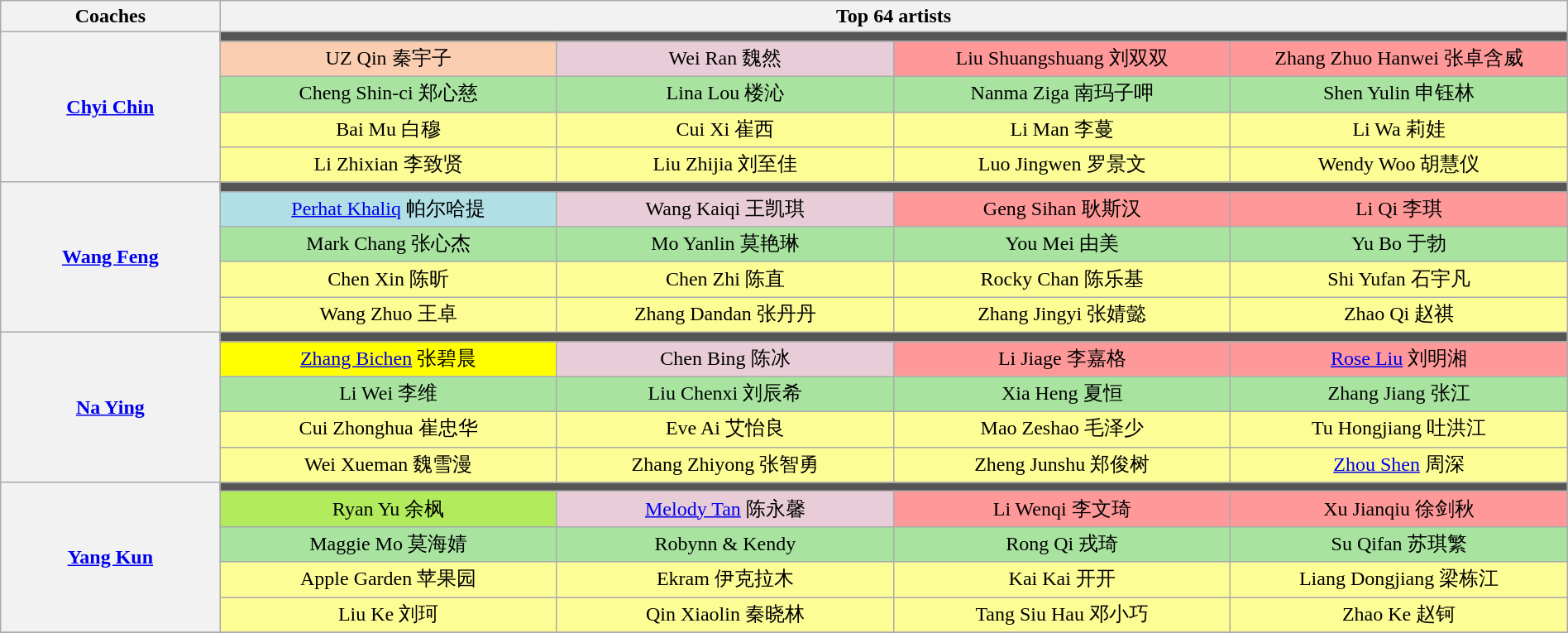<table class="wikitable" style="text-align:center; width:100%;">
<tr>
<th scope="col" style="width:14%;">Coaches</th>
<th scope="col" colspan="4">Top 64 artists</th>
</tr>
<tr>
<th rowspan="5"><a href='#'>Chyi Chin</a></th>
<td colspan="4" style="background:#555;"></td>
</tr>
<tr>
<td style="background:#FBCEB1; width:21.5%;">UZ Qin 秦宇子</td>
<td style="background:#E8CCD7; width:21.5%;">Wei Ran 魏然</td>
<td style="background:#f99; width:21.5%;">Liu Shuangshuang 刘双双</td>
<td style="background:#f99; width:21.5%;">Zhang Zhuo Hanwei 张卓含威</td>
</tr>
<tr style="background:#A8E4A0;">
<td>Cheng Shin-ci 郑心慈</td>
<td>Lina Lou 楼沁</td>
<td>Nanma Ziga 南玛子呷</td>
<td>Shen Yulin 申钰林</td>
</tr>
<tr style="background:#fdfd96;">
<td>Bai Mu 白穆</td>
<td>Cui Xi 崔西</td>
<td>Li Man 李蔓</td>
<td>Li Wa 莉娃</td>
</tr>
<tr style="background:#fdfd96;">
<td>Li Zhixian 李致贤</td>
<td>Liu Zhijia 刘至佳</td>
<td>Luo Jingwen 罗景文</td>
<td>Wendy Woo 胡慧仪</td>
</tr>
<tr>
<th rowspan="5"><a href='#'>Wang Feng</a></th>
<td colspan="4" style="background:#555;"></td>
</tr>
<tr>
<td style="background:#B0E0E6;"><a href='#'>Perhat Khaliq</a> 帕尔哈提</td>
<td style="background:#E8CCD7;">Wang Kaiqi 王凯琪</td>
<td style="background:#f99;">Geng Sihan 耿斯汉</td>
<td style="background:#f99;">Li Qi 李琪</td>
</tr>
<tr style="background:#A8E4A0;">
<td>Mark Chang 张心杰</td>
<td>Mo Yanlin 莫艳琳</td>
<td>You Mei 由美</td>
<td>Yu Bo 于勃</td>
</tr>
<tr style="background:#fdfd96;">
<td>Chen Xin 陈昕</td>
<td>Chen Zhi 陈直</td>
<td>Rocky Chan 陈乐基</td>
<td>Shi Yufan 石宇凡</td>
</tr>
<tr style="background:#fdfd96;">
<td>Wang Zhuo 王卓</td>
<td>Zhang Dandan 张丹丹</td>
<td>Zhang Jingyi 张婧懿</td>
<td>Zhao Qi 赵祺</td>
</tr>
<tr>
<th rowspan="5"><a href='#'>Na Ying</a></th>
<td colspan="4" style="background:#555;"></td>
</tr>
<tr>
<td style="background:yellow;"><a href='#'>Zhang Bichen</a> 张碧晨</td>
<td style="background:#E8CCD7;">Chen Bing 陈冰</td>
<td style="background:#f99;">Li Jiage 李嘉格</td>
<td style="background:#f99;"><a href='#'>Rose Liu</a> 刘明湘</td>
</tr>
<tr style="background:#A8E4A0;">
<td>Li Wei 李维</td>
<td>Liu Chenxi 刘辰希</td>
<td>Xia Heng 夏恒</td>
<td>Zhang Jiang 张江</td>
</tr>
<tr style="background:#fdfd96;">
<td>Cui Zhonghua 崔忠华</td>
<td>Eve Ai 艾怡良</td>
<td>Mao Zeshao 毛泽少</td>
<td>Tu Hongjiang 吐洪江</td>
</tr>
<tr style="background:#fdfd96;">
<td>Wei Xueman 魏雪漫</td>
<td>Zhang Zhiyong 张智勇</td>
<td>Zheng Junshu 郑俊树</td>
<td><a href='#'>Zhou Shen</a> 周深</td>
</tr>
<tr>
<th rowspan="5"><a href='#'>Yang Kun</a></th>
<td colspan="4" style="background:#555;"></td>
</tr>
<tr>
<td style="background: #B2EC5D;">Ryan Yu 余枫</td>
<td style="background:#E8CCD7;"><a href='#'>Melody Tan</a> 陈永馨</td>
<td style="background:#f99;">Li Wenqi 李文琦</td>
<td style="background:#f99;">Xu Jianqiu 徐剑秋</td>
</tr>
<tr style="background:#A8E4A0;">
<td>Maggie Mo 莫海婧</td>
<td>Robynn & Kendy</td>
<td>Rong Qi 戎琦</td>
<td>Su Qifan 苏琪繁</td>
</tr>
<tr style="background:#fdfd96;">
<td>Apple Garden 苹果园</td>
<td>Ekram 伊克拉木</td>
<td>Kai Kai 开开</td>
<td>Liang Dongjiang 梁栋江</td>
</tr>
<tr style="background:#fdfd96;">
<td>Liu Ke 刘珂</td>
<td>Qin Xiaolin 秦晓林</td>
<td>Tang Siu Hau 邓小巧</td>
<td>Zhao Ke 赵钶</td>
</tr>
<tr>
</tr>
</table>
